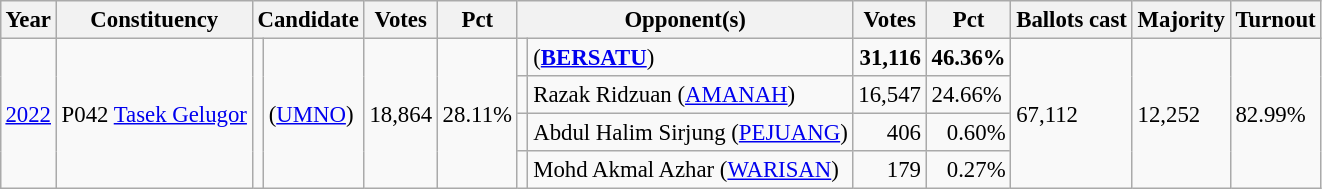<table class="wikitable" style="margin:0.5em ; font-size:95%">
<tr>
<th>Year</th>
<th>Constituency</th>
<th colspan=2>Candidate</th>
<th>Votes</th>
<th>Pct</th>
<th colspan=2>Opponent(s)</th>
<th>Votes</th>
<th>Pct</th>
<th>Ballots cast</th>
<th>Majority</th>
<th>Turnout</th>
</tr>
<tr>
<td rowspan=4><a href='#'>2022</a></td>
<td rowspan=4>P042 <a href='#'>Tasek Gelugor</a></td>
<td rowspan=4 ></td>
<td rowspan=4> (<a href='#'>UMNO</a>)</td>
<td rowspan=4 align="right">18,864</td>
<td rowspan=4>28.11%</td>
<td bgcolor=></td>
<td> (<a href='#'><strong>BERSATU</strong></a>)</td>
<td align="right"><strong>31,116</strong></td>
<td><strong>46.36%</strong></td>
<td rowspan=4>67,112</td>
<td rowspan=4>12,252</td>
<td rowspan=4>82.99%</td>
</tr>
<tr>
<td></td>
<td>Razak Ridzuan (<a href='#'>AMANAH</a>)</td>
<td align="right">16,547</td>
<td>24.66%</td>
</tr>
<tr>
<td bgcolor=></td>
<td>Abdul Halim Sirjung (<a href='#'>PEJUANG</a>)</td>
<td align="right">406</td>
<td align="right">0.60%</td>
</tr>
<tr>
<td></td>
<td>Mohd Akmal Azhar (<a href='#'>WARISAN</a>)</td>
<td align="right">179</td>
<td align="right">0.27%</td>
</tr>
</table>
